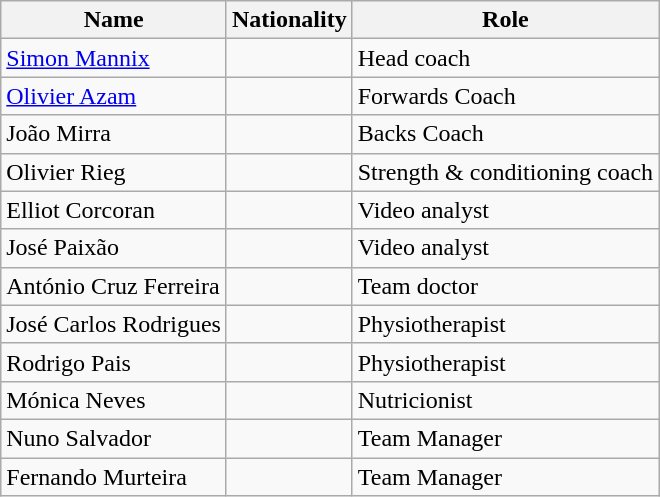<table class="wikitable">
<tr>
<th>Name</th>
<th>Nationality</th>
<th>Role</th>
</tr>
<tr>
<td><a href='#'>Simon Mannix</a></td>
<td></td>
<td>Head coach</td>
</tr>
<tr>
<td><a href='#'>Olivier Azam</a></td>
<td></td>
<td>Forwards Coach</td>
</tr>
<tr>
<td>João Mirra</td>
<td></td>
<td>Backs Coach</td>
</tr>
<tr>
<td>Olivier Rieg</td>
<td></td>
<td>Strength & conditioning coach</td>
</tr>
<tr>
<td>Elliot Corcoran</td>
<td></td>
<td>Video analyst</td>
</tr>
<tr>
<td>José Paixão</td>
<td></td>
<td>Video analyst</td>
</tr>
<tr>
<td>António Cruz Ferreira</td>
<td></td>
<td>Team doctor</td>
</tr>
<tr>
<td>José Carlos Rodrigues</td>
<td></td>
<td>Physiotherapist</td>
</tr>
<tr>
<td>Rodrigo Pais</td>
<td></td>
<td>Physiotherapist</td>
</tr>
<tr>
<td>Mónica Neves</td>
<td></td>
<td>Nutricionist</td>
</tr>
<tr>
<td>Nuno Salvador</td>
<td></td>
<td>Team Manager</td>
</tr>
<tr>
<td>Fernando Murteira</td>
<td></td>
<td>Team Manager</td>
</tr>
</table>
